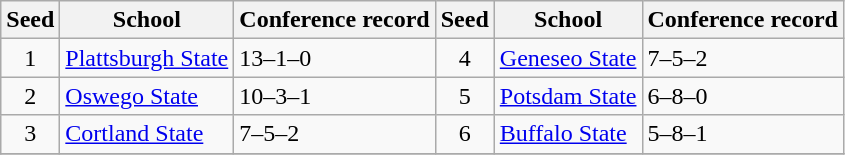<table class="wikitable">
<tr>
<th>Seed</th>
<th>School</th>
<th>Conference record</th>
<th>Seed</th>
<th>School</th>
<th>Conference record</th>
</tr>
<tr>
<td align=center>1</td>
<td><a href='#'>Plattsburgh State</a></td>
<td>13–1–0</td>
<td align=center>4</td>
<td><a href='#'>Geneseo State</a></td>
<td>7–5–2</td>
</tr>
<tr>
<td align=center>2</td>
<td><a href='#'>Oswego State</a></td>
<td>10–3–1</td>
<td align=center>5</td>
<td><a href='#'>Potsdam State</a></td>
<td>6–8–0</td>
</tr>
<tr>
<td align=center>3</td>
<td><a href='#'>Cortland State</a></td>
<td>7–5–2</td>
<td align=center>6</td>
<td><a href='#'>Buffalo State</a></td>
<td>5–8–1</td>
</tr>
<tr>
</tr>
</table>
